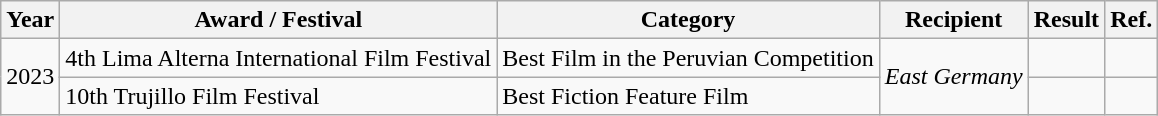<table class="wikitable">
<tr>
<th>Year</th>
<th>Award / Festival</th>
<th>Category</th>
<th>Recipient</th>
<th>Result</th>
<th>Ref.</th>
</tr>
<tr>
<td rowspan="2">2023</td>
<td>4th Lima Alterna International Film Festival</td>
<td>Best Film in the Peruvian Competition</td>
<td rowspan="2"><em>East Germany</em></td>
<td></td>
<td></td>
</tr>
<tr>
<td>10th Trujillo Film Festival</td>
<td>Best Fiction Feature Film</td>
<td></td>
<td></td>
</tr>
</table>
